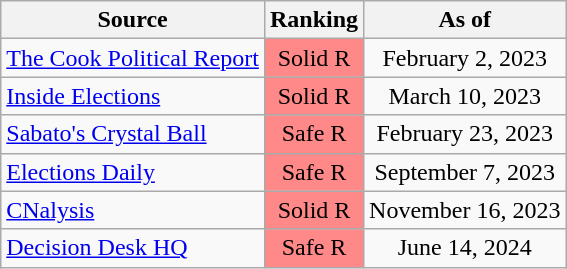<table class="wikitable" style="text-align:center">
<tr>
<th>Source</th>
<th>Ranking</th>
<th>As of</th>
</tr>
<tr>
<td align=left><a href='#'>The Cook Political Report</a></td>
<td style="color:black;background:#f88" data-sort-value=5>Solid R</td>
<td>February 2, 2023</td>
</tr>
<tr>
<td align=left><a href='#'>Inside Elections</a></td>
<td style="color:black;background:#f88" data-sort-value=5>Solid R</td>
<td>March 10, 2023</td>
</tr>
<tr>
<td align=left><a href='#'>Sabato's Crystal Ball</a></td>
<td style="color:black;background:#f88" data-sort-value=4>Safe R</td>
<td>February 23, 2023</td>
</tr>
<tr>
<td align=left><a href='#'>Elections Daily</a></td>
<td style="color:black;background:#f88" data-sort-value=4>Safe R</td>
<td>September 7, 2023</td>
</tr>
<tr>
<td align=left><a href='#'>CNalysis</a></td>
<td style="color:black;background:#f88" data-sort-value=5>Solid R</td>
<td>November 16, 2023</td>
</tr>
<tr>
<td align=left><a href='#'>Decision Desk HQ</a></td>
<td style="color:black;background:#f88" data-sort-value=4>Safe R</td>
<td>June 14, 2024</td>
</tr>
</table>
